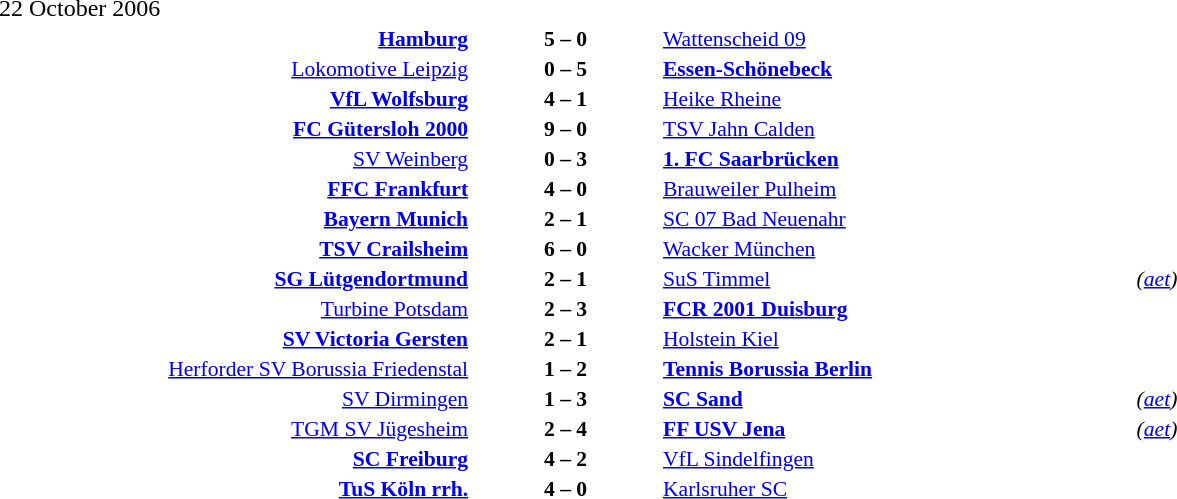<table width=100% cellspacing=1>
<tr>
<th width=25%></th>
<th width=10%></th>
<th width=25%></th>
<th></th>
</tr>
<tr>
<td>22 October 2006</td>
</tr>
<tr style=font-size:90%>
<td align=right><strong><a href='#'>Hamburg</a></strong></td>
<td align=center><strong>5 – 0</strong></td>
<td><a href='#'>Wattenscheid 09</a></td>
</tr>
<tr style=font-size:90%>
<td align=right><a href='#'>Lokomotive Leipzig</a></td>
<td align=center><strong>0 – 5</strong></td>
<td><strong><a href='#'>Essen-Schönebeck</a></strong></td>
</tr>
<tr style=font-size:90%>
<td align=right><strong><a href='#'>VfL Wolfsburg</a></strong></td>
<td align=center><strong>4 – 1</strong></td>
<td><a href='#'>Heike Rheine</a></td>
</tr>
<tr style=font-size:90%>
<td align=right><strong><a href='#'>FC Gütersloh 2000</a></strong></td>
<td align=center><strong>9 – 0</strong></td>
<td><a href='#'>TSV Jahn Calden</a></td>
</tr>
<tr style=font-size:90%>
<td align=right><a href='#'>SV Weinberg</a></td>
<td align=center><strong>0 – 3</strong></td>
<td><strong><a href='#'>1. FC Saarbrücken</a></strong></td>
</tr>
<tr style=font-size:90%>
<td align=right><strong><a href='#'>FFC Frankfurt</a></strong></td>
<td align=center><strong>4 – 0</strong></td>
<td><a href='#'>Brauweiler Pulheim</a></td>
</tr>
<tr style=font-size:90%>
<td align=right><strong><a href='#'>Bayern Munich</a></strong></td>
<td align=center><strong>2 – 1</strong></td>
<td><a href='#'>SC 07 Bad Neuenahr</a></td>
</tr>
<tr style=font-size:90%>
<td align=right><strong><a href='#'>TSV Crailsheim</a></strong></td>
<td align=center><strong>6 – 0</strong></td>
<td><a href='#'>Wacker München</a></td>
</tr>
<tr style=font-size:90%>
<td align=right><strong><a href='#'>SG Lütgendortmund</a></strong></td>
<td align=center><strong>2 – 1</strong></td>
<td><a href='#'>SuS Timmel</a></td>
<td><em>(<a href='#'>aet</a>)</em></td>
</tr>
<tr style=font-size:90%>
<td align=right><a href='#'>Turbine Potsdam</a></td>
<td align=center><strong>2 – 3</strong></td>
<td><strong><a href='#'>FCR 2001 Duisburg</a></strong></td>
</tr>
<tr style=font-size:90%>
<td align=right><strong><a href='#'>SV Victoria Gersten</a></strong></td>
<td align=center><strong>2 – 1</strong></td>
<td><a href='#'>Holstein Kiel</a></td>
</tr>
<tr style=font-size:90%>
<td align=right><a href='#'>Herforder SV Borussia Friedenstal</a></td>
<td align=center><strong>1 – 2</strong></td>
<td><strong><a href='#'>Tennis Borussia Berlin</a></strong></td>
</tr>
<tr style=font-size:90%>
<td align=right><a href='#'>SV Dirmingen</a></td>
<td align=center><strong>1 – 3</strong></td>
<td><strong><a href='#'>SC Sand</a></strong></td>
<td><em>(<a href='#'>aet</a>)</em></td>
</tr>
<tr style=font-size:90%>
<td align=right><a href='#'>TGM SV Jügesheim</a></td>
<td align=center><strong>2 – 4</strong></td>
<td><strong><a href='#'>FF USV Jena</a></strong></td>
<td><em>(<a href='#'>aet</a>)</em></td>
</tr>
<tr style=font-size:90%>
<td align=right><strong><a href='#'>SC Freiburg</a></strong></td>
<td align=center><strong>4 – 2</strong></td>
<td><a href='#'>VfL Sindelfingen</a></td>
</tr>
<tr style=font-size:90%>
<td align=right><strong><a href='#'>TuS Köln rrh.</a></strong></td>
<td align=center><strong>4 – 0</strong></td>
<td><a href='#'>Karlsruher SC</a></td>
</tr>
</table>
